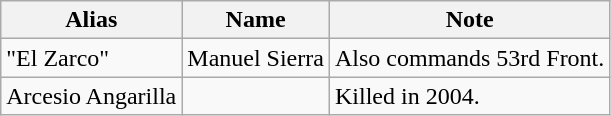<table class="wikitable">
<tr>
<th>Alias</th>
<th>Name</th>
<th>Note</th>
</tr>
<tr>
<td>"El Zarco"</td>
<td>Manuel Sierra</td>
<td>Also commands 53rd Front. </td>
</tr>
<tr>
<td>Arcesio Angarilla</td>
<td></td>
<td>Killed in 2004.</td>
</tr>
</table>
